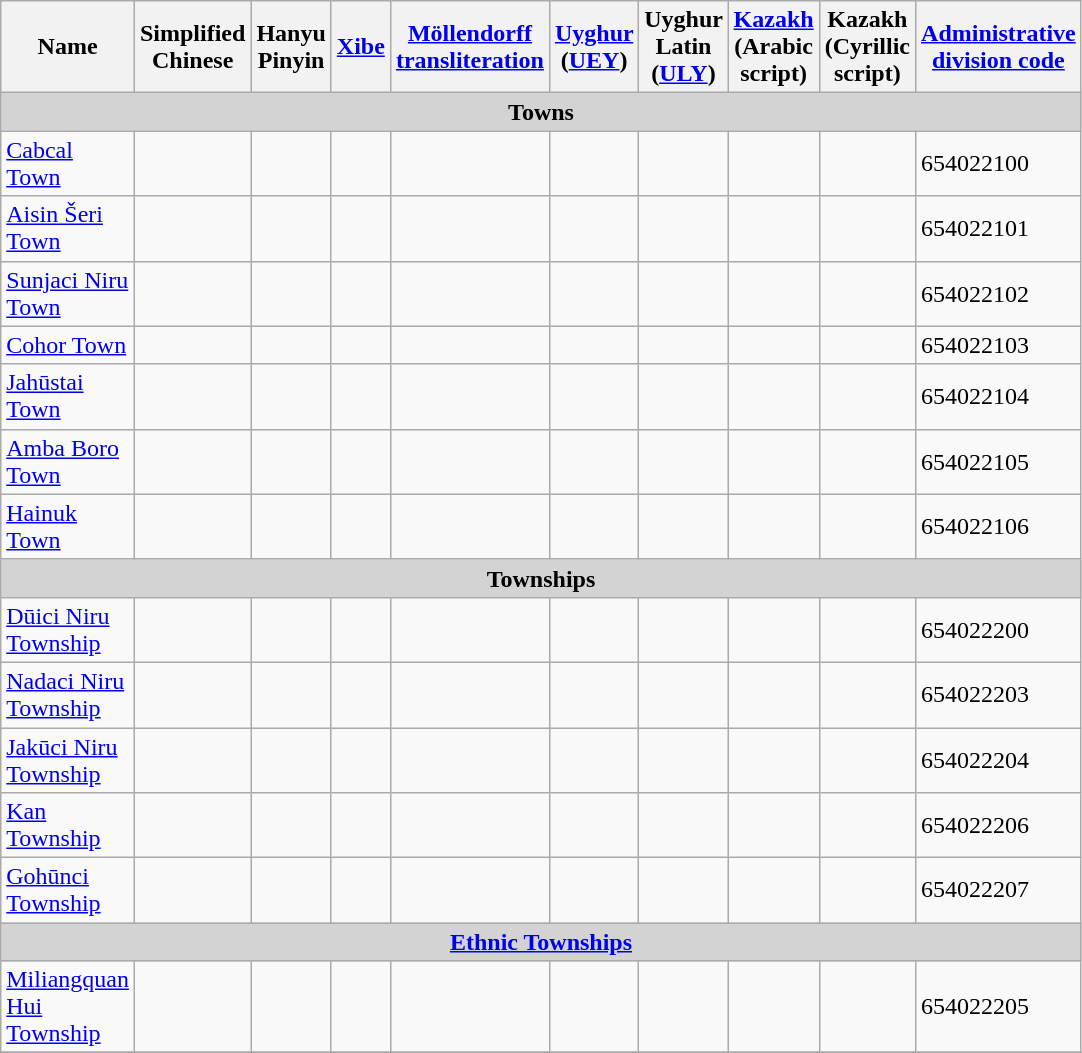<table class="wikitable" align="center" style="width:50%; border="1">
<tr>
<th>Name</th>
<th>Simplified Chinese</th>
<th>Hanyu Pinyin</th>
<th><a href='#'>Xibe</a></th>
<th><a href='#'>Möllendorff transliteration</a></th>
<th><a href='#'>Uyghur</a> (<a href='#'>UEY</a>)</th>
<th>Uyghur Latin (<a href='#'>ULY</a>)</th>
<th><a href='#'>Kazakh</a> (Arabic script)</th>
<th>Kazakh (Cyrillic script)</th>
<th><a href='#'>Administrative division code</a></th>
</tr>
<tr>
<td colspan="10"  style="text-align:center; background:#d3d3d3;"><strong>Towns</strong></td>
</tr>
<tr --------->
<td><a href='#'>Cabcal Town</a></td>
<td></td>
<td></td>
<td></td>
<td></td>
<td></td>
<td></td>
<td></td>
<td></td>
<td>654022100</td>
</tr>
<tr>
<td><a href='#'>Aisin Šeri Town</a></td>
<td></td>
<td></td>
<td></td>
<td></td>
<td></td>
<td></td>
<td></td>
<td></td>
<td>654022101</td>
</tr>
<tr>
<td><a href='#'>Sunjaci Niru Town</a></td>
<td></td>
<td></td>
<td></td>
<td></td>
<td></td>
<td></td>
<td></td>
<td></td>
<td>654022102</td>
</tr>
<tr>
<td><a href='#'>Cohor Town</a></td>
<td></td>
<td></td>
<td></td>
<td></td>
<td></td>
<td></td>
<td></td>
<td></td>
<td>654022103</td>
</tr>
<tr>
<td><a href='#'>Jahūstai Town</a></td>
<td></td>
<td></td>
<td></td>
<td></td>
<td></td>
<td></td>
<td></td>
<td></td>
<td>654022104</td>
</tr>
<tr>
<td><a href='#'>Amba Boro Town</a></td>
<td></td>
<td></td>
<td></td>
<td></td>
<td></td>
<td></td>
<td></td>
<td></td>
<td>654022105</td>
</tr>
<tr>
<td><a href='#'>Hainuk Town</a></td>
<td></td>
<td></td>
<td></td>
<td></td>
<td></td>
<td></td>
<td></td>
<td></td>
<td>654022106</td>
</tr>
<tr>
<td colspan="10"  style="text-align:center; background:#d3d3d3;"><strong>Townships</strong></td>
</tr>
<tr --------->
<td><a href='#'>Dūici Niru Township</a></td>
<td></td>
<td></td>
<td></td>
<td></td>
<td></td>
<td></td>
<td></td>
<td></td>
<td>654022200</td>
</tr>
<tr>
<td><a href='#'>Nadaci Niru Township</a></td>
<td></td>
<td></td>
<td></td>
<td></td>
<td></td>
<td></td>
<td></td>
<td></td>
<td>654022203</td>
</tr>
<tr>
<td><a href='#'>Jakūci Niru Township</a></td>
<td></td>
<td></td>
<td></td>
<td></td>
<td></td>
<td></td>
<td></td>
<td></td>
<td>654022204</td>
</tr>
<tr>
<td><a href='#'>Kan Township</a></td>
<td></td>
<td></td>
<td></td>
<td></td>
<td></td>
<td></td>
<td></td>
<td></td>
<td>654022206</td>
</tr>
<tr>
<td><a href='#'>Gohūnci Township</a></td>
<td></td>
<td></td>
<td></td>
<td></td>
<td></td>
<td></td>
<td></td>
<td></td>
<td>654022207</td>
</tr>
<tr>
<td colspan="10"  style="text-align:center; background:#d3d3d3;"><strong><a href='#'>Ethnic Townships</a></strong></td>
</tr>
<tr --------->
<td><a href='#'>Miliangquan Hui Township</a></td>
<td></td>
<td></td>
<td></td>
<td></td>
<td></td>
<td></td>
<td></td>
<td></td>
<td>654022205</td>
</tr>
<tr>
</tr>
</table>
